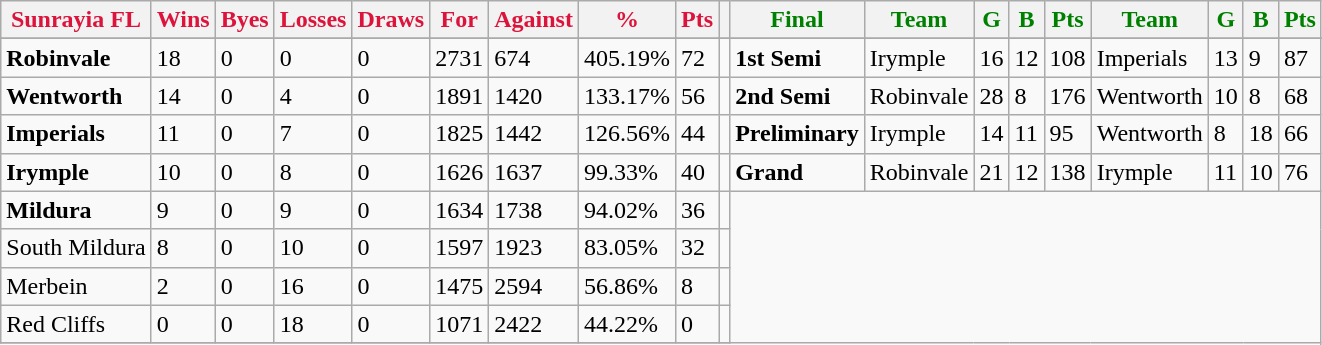<table class="wikitable">
<tr>
<th style="color:crimson">Sunrayia FL</th>
<th style="color:crimson">Wins</th>
<th style="color:crimson">Byes</th>
<th style="color:crimson">Losses</th>
<th style="color:crimson">Draws</th>
<th style="color:crimson">For</th>
<th style="color:crimson">Against</th>
<th style="color:crimson">%</th>
<th style="color:crimson">Pts</th>
<th></th>
<th style="color:green">Final</th>
<th style="color:green">Team</th>
<th style="color:green">G</th>
<th style="color:green">B</th>
<th style="color:green">Pts</th>
<th style="color:green">Team</th>
<th style="color:green">G</th>
<th style="color:green">B</th>
<th style="color:green">Pts</th>
</tr>
<tr>
</tr>
<tr>
</tr>
<tr>
<td><strong>	Robinvale	</strong></td>
<td>18</td>
<td>0</td>
<td>0</td>
<td>0</td>
<td>2731</td>
<td>674</td>
<td>405.19%</td>
<td>72</td>
<td></td>
<td><strong>1st Semi</strong></td>
<td>Irymple</td>
<td>16</td>
<td>12</td>
<td>108</td>
<td>Imperials</td>
<td>13</td>
<td>9</td>
<td>87</td>
</tr>
<tr>
<td><strong>	Wentworth	</strong></td>
<td>14</td>
<td>0</td>
<td>4</td>
<td>0</td>
<td>1891</td>
<td>1420</td>
<td>133.17%</td>
<td>56</td>
<td></td>
<td><strong>2nd Semi</strong></td>
<td>Robinvale</td>
<td>28</td>
<td>8</td>
<td>176</td>
<td>Wentworth</td>
<td>10</td>
<td>8</td>
<td>68</td>
</tr>
<tr>
<td><strong>	Imperials	</strong></td>
<td>11</td>
<td>0</td>
<td>7</td>
<td>0</td>
<td>1825</td>
<td>1442</td>
<td>126.56%</td>
<td>44</td>
<td></td>
<td><strong>Preliminary</strong></td>
<td>Irymple</td>
<td>14</td>
<td>11</td>
<td>95</td>
<td>Wentworth</td>
<td>8</td>
<td>18</td>
<td>66</td>
</tr>
<tr>
<td><strong>	Irymple	</strong></td>
<td>10</td>
<td>0</td>
<td>8</td>
<td>0</td>
<td>1626</td>
<td>1637</td>
<td>99.33%</td>
<td>40</td>
<td></td>
<td><strong>Grand</strong></td>
<td>Robinvale</td>
<td>21</td>
<td>12</td>
<td>138</td>
<td>Irymple</td>
<td>11</td>
<td>10</td>
<td>76</td>
</tr>
<tr>
<td><strong>	Mildura	</strong></td>
<td>9</td>
<td>0</td>
<td>9</td>
<td>0</td>
<td>1634</td>
<td>1738</td>
<td>94.02%</td>
<td>36</td>
<td></td>
</tr>
<tr>
<td>South Mildura</td>
<td>8</td>
<td>0</td>
<td>10</td>
<td>0</td>
<td>1597</td>
<td>1923</td>
<td>83.05%</td>
<td>32</td>
<td></td>
</tr>
<tr>
<td>Merbein</td>
<td>2</td>
<td>0</td>
<td>16</td>
<td>0</td>
<td>1475</td>
<td>2594</td>
<td>56.86%</td>
<td>8</td>
<td></td>
</tr>
<tr>
<td>Red Cliffs</td>
<td>0</td>
<td>0</td>
<td>18</td>
<td>0</td>
<td>1071</td>
<td>2422</td>
<td>44.22%</td>
<td>0</td>
<td></td>
</tr>
<tr>
</tr>
</table>
